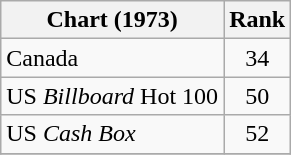<table class="wikitable">
<tr>
<th>Chart (1973)</th>
<th style="text-align:center;">Rank</th>
</tr>
<tr>
<td>Canada</td>
<td style="text-align:center;">34</td>
</tr>
<tr>
<td>US <em>Billboard</em> Hot 100</td>
<td style="text-align:center;">50</td>
</tr>
<tr>
<td>US <em>Cash Box</em></td>
<td style="text-align:center;">52</td>
</tr>
<tr>
</tr>
</table>
